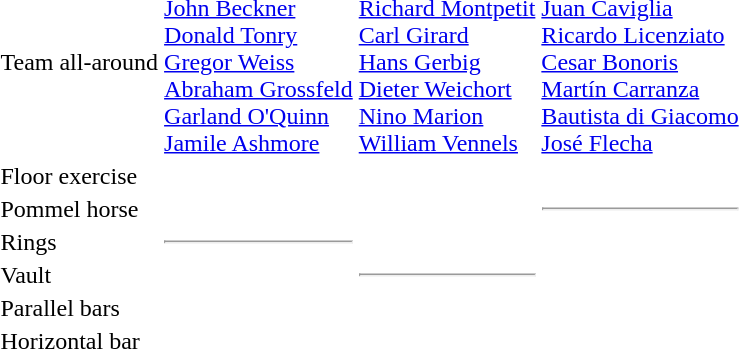<table>
<tr>
<td><br></td>
<td></td>
<td></td>
<td></td>
</tr>
<tr>
<td>Team all-around<br></td>
<td><br><a href='#'>John Beckner</a><br><a href='#'>Donald Tonry</a><br><a href='#'>Gregor Weiss</a><br><a href='#'>Abraham Grossfeld</a><br><a href='#'>Garland O'Quinn</a><br><a href='#'>Jamile Ashmore</a></td>
<td><br><a href='#'>Richard Montpetit</a><br><a href='#'>Carl Girard</a><br><a href='#'>Hans Gerbig</a><br><a href='#'>Dieter Weichort</a><br><a href='#'>Nino Marion</a><br><a href='#'>William Vennels</a></td>
<td><br><a href='#'>Juan Caviglia</a><br><a href='#'>Ricardo Licenziato</a><br><a href='#'>Cesar Bonoris</a><br><a href='#'>Martín Carranza</a><br><a href='#'>Bautista di Giacomo</a><br><a href='#'>José Flecha</a></td>
</tr>
<tr>
<td>Floor exercise<br></td>
<td></td>
<td></td>
<td></td>
</tr>
<tr>
<td>Pommel horse<br></td>
<td></td>
<td></td>
<td><hr></td>
</tr>
<tr>
<td>Rings<br></td>
<td><hr></td>
<td></td>
<td></td>
</tr>
<tr>
<td>Vault<br></td>
<td></td>
<td><hr></td>
<td></td>
</tr>
<tr>
<td>Parallel bars<br></td>
<td></td>
<td></td>
<td></td>
</tr>
<tr>
<td>Horizontal bar<br></td>
<td></td>
<td></td>
<td></td>
</tr>
</table>
